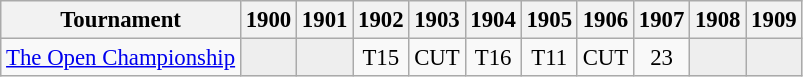<table class="wikitable" style="font-size:95%;text-align:center;">
<tr>
<th>Tournament</th>
<th>1900</th>
<th>1901</th>
<th>1902</th>
<th>1903</th>
<th>1904</th>
<th>1905</th>
<th>1906</th>
<th>1907</th>
<th>1908</th>
<th>1909</th>
</tr>
<tr>
<td align="left"><a href='#'>The Open Championship</a></td>
<td style="background:#eee;"></td>
<td style="background:#eee;"></td>
<td>T15</td>
<td>CUT</td>
<td>T16</td>
<td>T11</td>
<td>CUT</td>
<td>23</td>
<td style="background:#eee;"></td>
<td style="background:#eee;"></td>
</tr>
</table>
